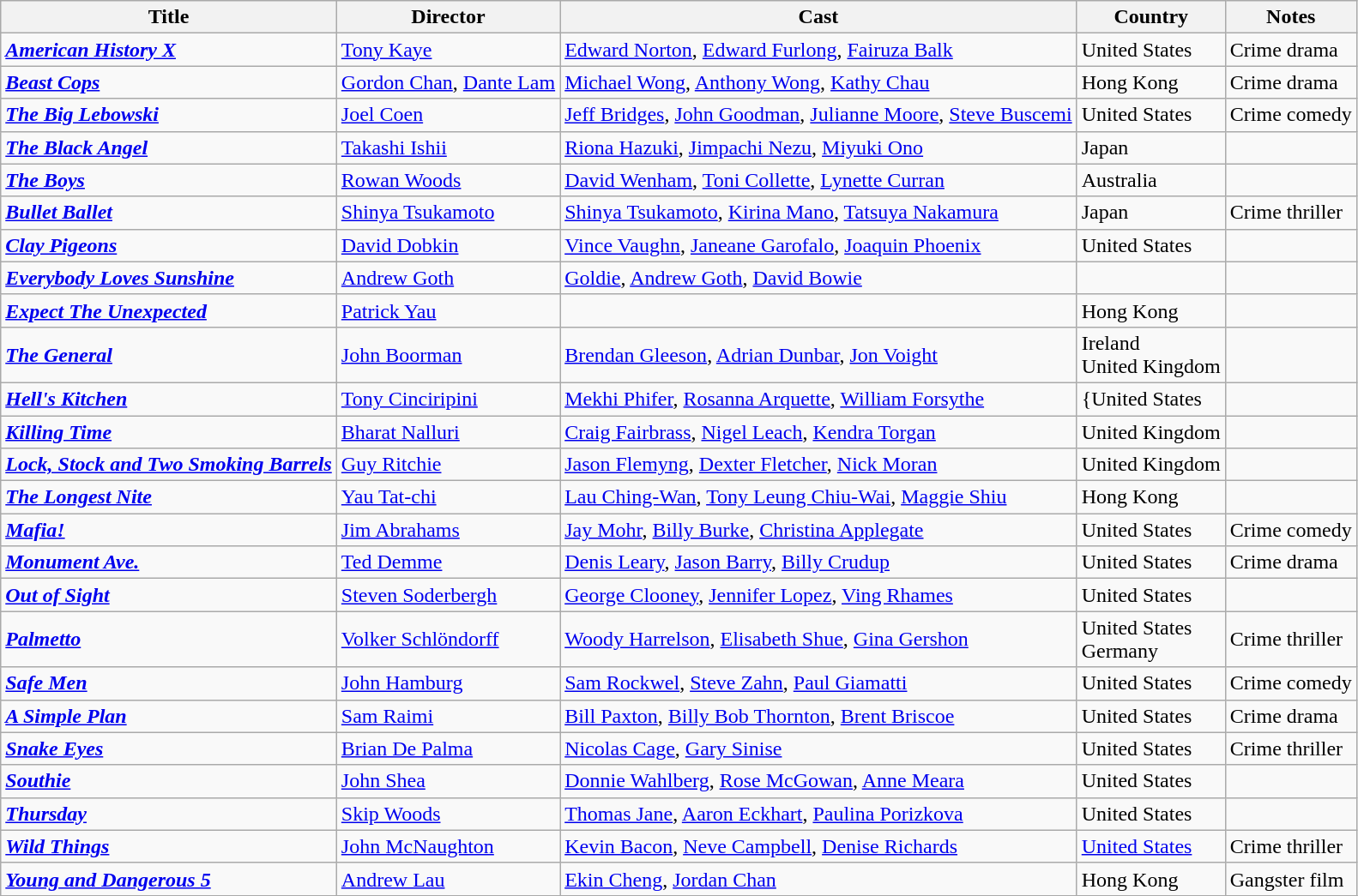<table class="wikitable">
<tr>
<th>Title</th>
<th>Director</th>
<th>Cast</th>
<th>Country</th>
<th>Notes</th>
</tr>
<tr>
<td><strong><em><a href='#'>American History X</a></em></strong></td>
<td><a href='#'>Tony Kaye</a></td>
<td><a href='#'>Edward Norton</a>, <a href='#'>Edward Furlong</a>, <a href='#'>Fairuza Balk</a></td>
<td>United States</td>
<td>Crime drama</td>
</tr>
<tr>
<td><strong><em><a href='#'>Beast Cops</a></em></strong></td>
<td><a href='#'>Gordon Chan</a>, <a href='#'>Dante Lam</a></td>
<td><a href='#'>Michael Wong</a>, <a href='#'>Anthony Wong</a>, <a href='#'>Kathy Chau</a></td>
<td>Hong Kong</td>
<td>Crime drama</td>
</tr>
<tr>
<td><strong><em><a href='#'>The Big Lebowski</a></em></strong></td>
<td><a href='#'>Joel Coen</a></td>
<td><a href='#'>Jeff Bridges</a>, <a href='#'>John Goodman</a>, <a href='#'>Julianne Moore</a>, <a href='#'>Steve Buscemi</a></td>
<td>United States</td>
<td>Crime comedy</td>
</tr>
<tr>
<td><strong><em><a href='#'>The Black Angel</a></em></strong></td>
<td><a href='#'>Takashi Ishii</a></td>
<td><a href='#'>Riona Hazuki</a>, <a href='#'>Jimpachi Nezu</a>, <a href='#'>Miyuki Ono</a></td>
<td>Japan</td>
<td></td>
</tr>
<tr>
<td><strong><em><a href='#'>The Boys</a></em></strong></td>
<td><a href='#'>Rowan Woods</a></td>
<td><a href='#'>David Wenham</a>, <a href='#'>Toni Collette</a>, <a href='#'>Lynette Curran</a></td>
<td>Australia</td>
<td></td>
</tr>
<tr>
<td><strong><em><a href='#'>Bullet Ballet</a></em></strong></td>
<td><a href='#'>Shinya Tsukamoto</a></td>
<td><a href='#'>Shinya Tsukamoto</a>, <a href='#'>Kirina Mano</a>, <a href='#'>Tatsuya Nakamura</a></td>
<td>Japan</td>
<td>Crime thriller</td>
</tr>
<tr>
<td><strong><em><a href='#'>Clay Pigeons</a></em></strong></td>
<td><a href='#'>David Dobkin</a></td>
<td><a href='#'>Vince Vaughn</a>, <a href='#'>Janeane Garofalo</a>, <a href='#'>Joaquin Phoenix</a></td>
<td>United States</td>
<td></td>
</tr>
<tr>
<td><strong><em><a href='#'>Everybody Loves Sunshine</a></em></strong></td>
<td><a href='#'>Andrew Goth</a></td>
<td><a href='#'>Goldie</a>, <a href='#'>Andrew Goth</a>, <a href='#'>David Bowie</a></td>
<td></td>
<td></td>
</tr>
<tr>
<td><strong><em><a href='#'>Expect The Unexpected</a></em></strong></td>
<td><a href='#'>Patrick Yau</a></td>
<td></td>
<td>Hong Kong</td>
<td></td>
</tr>
<tr>
<td><strong><em><a href='#'>The General</a></em></strong></td>
<td><a href='#'>John Boorman</a></td>
<td><a href='#'>Brendan Gleeson</a>, <a href='#'>Adrian Dunbar</a>, <a href='#'>Jon Voight</a></td>
<td>Ireland<br>United Kingdom</td>
<td></td>
</tr>
<tr>
<td><strong><em><a href='#'>Hell's Kitchen</a></em></strong></td>
<td><a href='#'>Tony Cinciripini</a></td>
<td><a href='#'>Mekhi Phifer</a>, <a href='#'>Rosanna Arquette</a>, <a href='#'>William Forsythe</a></td>
<td>{United States</td>
<td></td>
</tr>
<tr>
<td><strong><em><a href='#'>Killing Time</a></em></strong></td>
<td><a href='#'>Bharat Nalluri</a></td>
<td><a href='#'>Craig Fairbrass</a>, <a href='#'>Nigel Leach</a>, <a href='#'>Kendra Torgan</a></td>
<td>United Kingdom</td>
<td></td>
</tr>
<tr>
<td><strong><em><a href='#'>Lock, Stock and Two Smoking Barrels</a></em></strong></td>
<td><a href='#'>Guy Ritchie</a></td>
<td><a href='#'>Jason Flemyng</a>, <a href='#'>Dexter Fletcher</a>, <a href='#'>Nick Moran</a></td>
<td>United Kingdom</td>
<td></td>
</tr>
<tr>
<td><strong><em><a href='#'>The Longest Nite</a></em></strong></td>
<td><a href='#'>Yau Tat-chi</a></td>
<td><a href='#'>Lau Ching-Wan</a>, <a href='#'>Tony Leung Chiu-Wai</a>, <a href='#'>Maggie Shiu</a></td>
<td>Hong Kong</td>
<td></td>
</tr>
<tr>
<td><strong><em><a href='#'>Mafia!</a></em></strong></td>
<td><a href='#'>Jim Abrahams</a></td>
<td><a href='#'>Jay Mohr</a>, <a href='#'>Billy Burke</a>, <a href='#'>Christina Applegate</a></td>
<td>United States</td>
<td>Crime comedy</td>
</tr>
<tr>
<td><strong><em><a href='#'>Monument Ave.</a></em></strong></td>
<td><a href='#'>Ted Demme</a></td>
<td><a href='#'>Denis Leary</a>, <a href='#'>Jason Barry</a>, <a href='#'>Billy Crudup</a></td>
<td>United States</td>
<td>Crime drama</td>
</tr>
<tr>
<td><strong><em><a href='#'>Out of Sight</a></em></strong></td>
<td><a href='#'>Steven Soderbergh</a></td>
<td><a href='#'>George Clooney</a>, <a href='#'>Jennifer Lopez</a>, <a href='#'>Ving Rhames</a></td>
<td>United States</td>
<td></td>
</tr>
<tr>
<td><strong><em><a href='#'>Palmetto</a></em></strong></td>
<td><a href='#'>Volker Schlöndorff</a></td>
<td><a href='#'>Woody Harrelson</a>, <a href='#'>Elisabeth Shue</a>, <a href='#'>Gina Gershon</a></td>
<td>United States<br>Germany</td>
<td>Crime thriller</td>
</tr>
<tr>
<td><strong><em><a href='#'>Safe Men</a></em></strong></td>
<td><a href='#'>John Hamburg</a></td>
<td><a href='#'>Sam Rockwel</a>, <a href='#'>Steve Zahn</a>, <a href='#'>Paul Giamatti</a></td>
<td>United States</td>
<td>Crime comedy</td>
</tr>
<tr>
<td><strong><em><a href='#'>A Simple Plan</a></em></strong></td>
<td><a href='#'>Sam Raimi</a></td>
<td><a href='#'>Bill Paxton</a>, <a href='#'>Billy Bob Thornton</a>, <a href='#'>Brent Briscoe</a></td>
<td>United States</td>
<td>Crime drama</td>
</tr>
<tr>
<td><strong><em><a href='#'>Snake Eyes</a></em></strong></td>
<td><a href='#'>Brian De Palma</a></td>
<td><a href='#'>Nicolas Cage</a>, <a href='#'>Gary Sinise</a></td>
<td>United States</td>
<td>Crime thriller</td>
</tr>
<tr>
<td><strong><em><a href='#'>Southie</a></em></strong></td>
<td><a href='#'>John Shea</a></td>
<td><a href='#'>Donnie Wahlberg</a>, <a href='#'>Rose McGowan</a>, <a href='#'>Anne Meara</a></td>
<td>United States</td>
<td></td>
</tr>
<tr>
<td><strong><em><a href='#'>Thursday</a></em></strong></td>
<td><a href='#'>Skip Woods</a></td>
<td><a href='#'>Thomas Jane</a>, <a href='#'>Aaron Eckhart</a>, <a href='#'>Paulina Porizkova</a></td>
<td>United States</td>
<td></td>
</tr>
<tr>
<td><strong><em><a href='#'>Wild Things</a></em></strong></td>
<td><a href='#'>John McNaughton</a></td>
<td><a href='#'>Kevin Bacon</a>, <a href='#'>Neve Campbell</a>, <a href='#'>Denise Richards</a></td>
<td><a href='#'>United States</a></td>
<td>Crime thriller</td>
</tr>
<tr>
<td><strong><em><a href='#'>Young and Dangerous 5</a></em></strong></td>
<td><a href='#'>Andrew Lau</a></td>
<td><a href='#'>Ekin Cheng</a>, <a href='#'>Jordan Chan</a></td>
<td>Hong Kong</td>
<td>Gangster film</td>
</tr>
<tr>
</tr>
</table>
